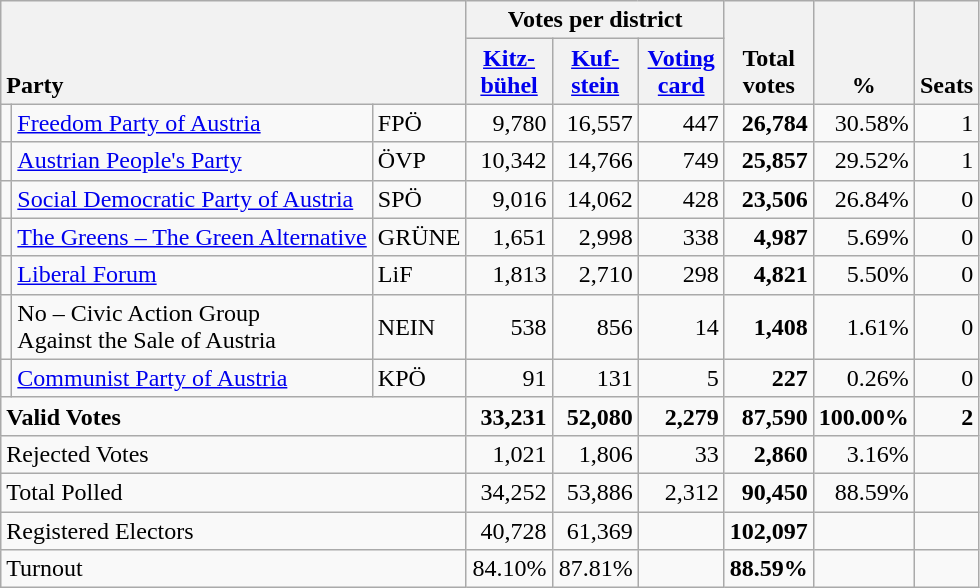<table class="wikitable" border="1" style="text-align:right;">
<tr>
<th style="text-align:left;" valign=bottom rowspan=2 colspan=3>Party</th>
<th colspan=3>Votes per district</th>
<th align=center valign=bottom rowspan=2 width="50">Total<br>votes</th>
<th align=center valign=bottom rowspan=2 width="50">%</th>
<th align=center valign=bottom rowspan=2>Seats</th>
</tr>
<tr>
<th align=center valign=bottom width="50"><a href='#'>Kitz-<br>bühel</a></th>
<th align=center valign=bottom width="50"><a href='#'>Kuf-<br>stein</a></th>
<th align=center valign=bottom width="50"><a href='#'>Voting<br>card</a></th>
</tr>
<tr>
<td></td>
<td align=left><a href='#'>Freedom Party of Austria</a></td>
<td align=left>FPÖ</td>
<td>9,780</td>
<td>16,557</td>
<td>447</td>
<td><strong>26,784</strong></td>
<td>30.58%</td>
<td>1</td>
</tr>
<tr>
<td></td>
<td align=left><a href='#'>Austrian People's Party</a></td>
<td align=left>ÖVP</td>
<td>10,342</td>
<td>14,766</td>
<td>749</td>
<td><strong>25,857</strong></td>
<td>29.52%</td>
<td>1</td>
</tr>
<tr>
<td></td>
<td align=left><a href='#'>Social Democratic Party of Austria</a></td>
<td align=left>SPÖ</td>
<td>9,016</td>
<td>14,062</td>
<td>428</td>
<td><strong>23,506</strong></td>
<td>26.84%</td>
<td>0</td>
</tr>
<tr>
<td></td>
<td align=left style="white-space: nowrap;"><a href='#'>The Greens – The Green Alternative</a></td>
<td align=left>GRÜNE</td>
<td>1,651</td>
<td>2,998</td>
<td>338</td>
<td><strong>4,987</strong></td>
<td>5.69%</td>
<td>0</td>
</tr>
<tr>
<td></td>
<td align=left><a href='#'>Liberal Forum</a></td>
<td align=left>LiF</td>
<td>1,813</td>
<td>2,710</td>
<td>298</td>
<td><strong>4,821</strong></td>
<td>5.50%</td>
<td>0</td>
</tr>
<tr>
<td></td>
<td align=left>No – Civic Action Group<br>Against the Sale of Austria</td>
<td align=left>NEIN</td>
<td>538</td>
<td>856</td>
<td>14</td>
<td><strong>1,408</strong></td>
<td>1.61%</td>
<td>0</td>
</tr>
<tr>
<td></td>
<td align=left><a href='#'>Communist Party of Austria</a></td>
<td align=left>KPÖ</td>
<td>91</td>
<td>131</td>
<td>5</td>
<td><strong>227</strong></td>
<td>0.26%</td>
<td>0</td>
</tr>
<tr style="font-weight:bold">
<td align=left colspan=3>Valid Votes</td>
<td>33,231</td>
<td>52,080</td>
<td>2,279</td>
<td>87,590</td>
<td>100.00%</td>
<td>2</td>
</tr>
<tr>
<td align=left colspan=3>Rejected Votes</td>
<td>1,021</td>
<td>1,806</td>
<td>33</td>
<td><strong>2,860</strong></td>
<td>3.16%</td>
<td></td>
</tr>
<tr>
<td align=left colspan=3>Total Polled</td>
<td>34,252</td>
<td>53,886</td>
<td>2,312</td>
<td><strong>90,450</strong></td>
<td>88.59%</td>
<td></td>
</tr>
<tr>
<td align=left colspan=3>Registered Electors</td>
<td>40,728</td>
<td>61,369</td>
<td></td>
<td><strong>102,097</strong></td>
<td></td>
<td></td>
</tr>
<tr>
<td align=left colspan=3>Turnout</td>
<td>84.10%</td>
<td>87.81%</td>
<td></td>
<td><strong>88.59%</strong></td>
<td></td>
<td></td>
</tr>
</table>
